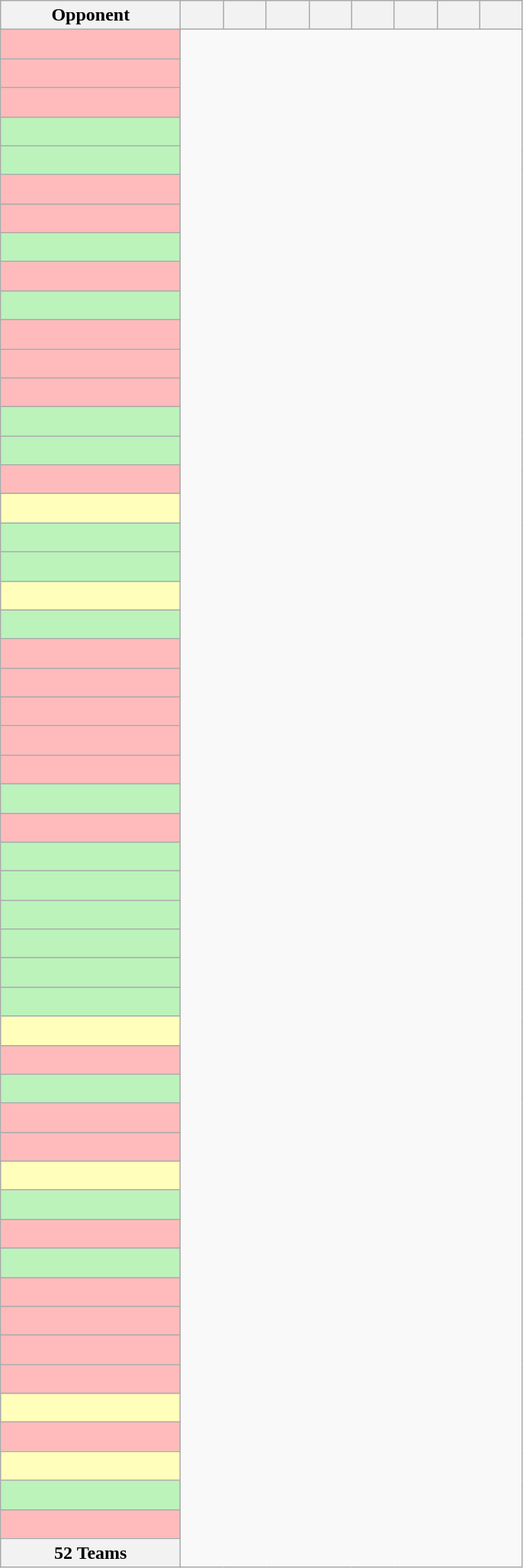<table class="wikitable sortable plainrowheaders">
<tr>
<th scope="col" width="150">Opponent</th>
<th scope="col" width="30"></th>
<th scope="col" width="30"></th>
<th scope="col" width="30"></th>
<th scope="col" width="30"></th>
<th scope="col" width="30"></th>
<th scope="col" width="30"></th>
<th scope="col" width="30"></th>
<th scope="col" width="30"></th>
</tr>
<tr bgcolor="#ffbbbb">
<td scope=row><br></td>
</tr>
<tr bgcolor="#ffbbbb">
<td scope=row><br></td>
</tr>
<tr bgcolor="#ffbbbb">
<td scope=row><br></td>
</tr>
<tr bgcolor="#bbf3bb">
<td scope=row><br></td>
</tr>
<tr bgcolor="#bbf3bb">
<td scope=row><br></td>
</tr>
<tr bgcolor="#ffbbbb">
<td scope=row><br></td>
</tr>
<tr bgcolor="#ffbbbb">
<td scope=row><br></td>
</tr>
<tr bgcolor="#bbf3bb">
<td scope=row><br></td>
</tr>
<tr bgcolor="#ffbbbb">
<td scope=row><br></td>
</tr>
<tr bgcolor="#bbf3bb">
<td scope=row><br></td>
</tr>
<tr bgcolor="#ffbbbb">
<td scope=row><br></td>
</tr>
<tr bgcolor="#ffbbbb">
<td scope=row><br></td>
</tr>
<tr bgcolor="#ffbbbb">
<td scope=row><br></td>
</tr>
<tr bgcolor="#bbf3bb">
<td scope=row><br></td>
</tr>
<tr bgcolor="#bbf3bb">
<td scope=row><br></td>
</tr>
<tr bgcolor="#ffbbbb">
<td scope=row><br></td>
</tr>
<tr bgcolor="#ffffbb">
<td scope=row><br></td>
</tr>
<tr bgcolor="#bbf3bb">
<td scope=row><br></td>
</tr>
<tr bgcolor="#bbf3bb">
<td scope=row><br></td>
</tr>
<tr bgcolor="#ffffbb">
<td scope=row><br></td>
</tr>
<tr bgcolor="#bbf3bb">
<td scope=row><br></td>
</tr>
<tr bgcolor="#ffbbbb">
<td scope=row><br></td>
</tr>
<tr bgcolor="#ffbbbb">
<td scope=row><br></td>
</tr>
<tr bgcolor="#ffbbbb">
<td scope=row><br></td>
</tr>
<tr bgcolor="#ffbbbb">
<td scope=row><br></td>
</tr>
<tr bgcolor="#ffbbbb">
<td scope=row><br></td>
</tr>
<tr bgcolor="#bbf3bb">
<td scope=row><br></td>
</tr>
<tr bgcolor="#ffbbbb">
<td scope=row><br></td>
</tr>
<tr bgcolor="#bbf3bb">
<td scope=row><br></td>
</tr>
<tr bgcolor="#bbf3bb">
<td scope=row><br></td>
</tr>
<tr bgcolor="#bbf3bb">
<td scope=row><br></td>
</tr>
<tr bgcolor="#bbf3bb">
<td scope=row><br></td>
</tr>
<tr bgcolor="#bbf3bb">
<td scope=row><br></td>
</tr>
<tr bgcolor="#bbf3bb">
<td scope=row><br></td>
</tr>
<tr bgcolor="#ffffbb">
<td scope=row><br></td>
</tr>
<tr bgcolor="#ffbbbb">
<td scope=row><br></td>
</tr>
<tr bgcolor="#bbf3bb">
<td scope=row><br></td>
</tr>
<tr bgcolor="#ffbbbb">
<td scope=row><br></td>
</tr>
<tr bgcolor="#ffbbbb">
<td scope=row><br></td>
</tr>
<tr bgcolor="#ffffbb">
<td scope=row><br></td>
</tr>
<tr bgcolor="#bbf3bb">
<td scope=row><br></td>
</tr>
<tr bgcolor="#ffbbbb">
<td scope=row><br></td>
</tr>
<tr bgcolor="#bbf3bb">
<td scope=row><br></td>
</tr>
<tr bgcolor="#ffbbbb">
<td scope=row><br></td>
</tr>
<tr bgcolor="#ffbbbb">
<td scope=row><br></td>
</tr>
<tr bgcolor="#ffbbbb">
<td scope=row><br></td>
</tr>
<tr bgcolor="#ffbbbb">
<td scope=row><br></td>
</tr>
<tr bgcolor="#ffffbb">
<td scope=row><br></td>
</tr>
<tr bgcolor="#ffbbbb">
<td scope=row><br></td>
</tr>
<tr bgcolor="#ffffbb">
<td scope=row><br></td>
</tr>
<tr bgcolor="#bbf3bb">
<td scope=row><br></td>
</tr>
<tr bgcolor="#ffbbbb">
<td scope=row><br></td>
</tr>
<tr class="sortbottom">
<th>52 Teams<br></th>
</tr>
</table>
